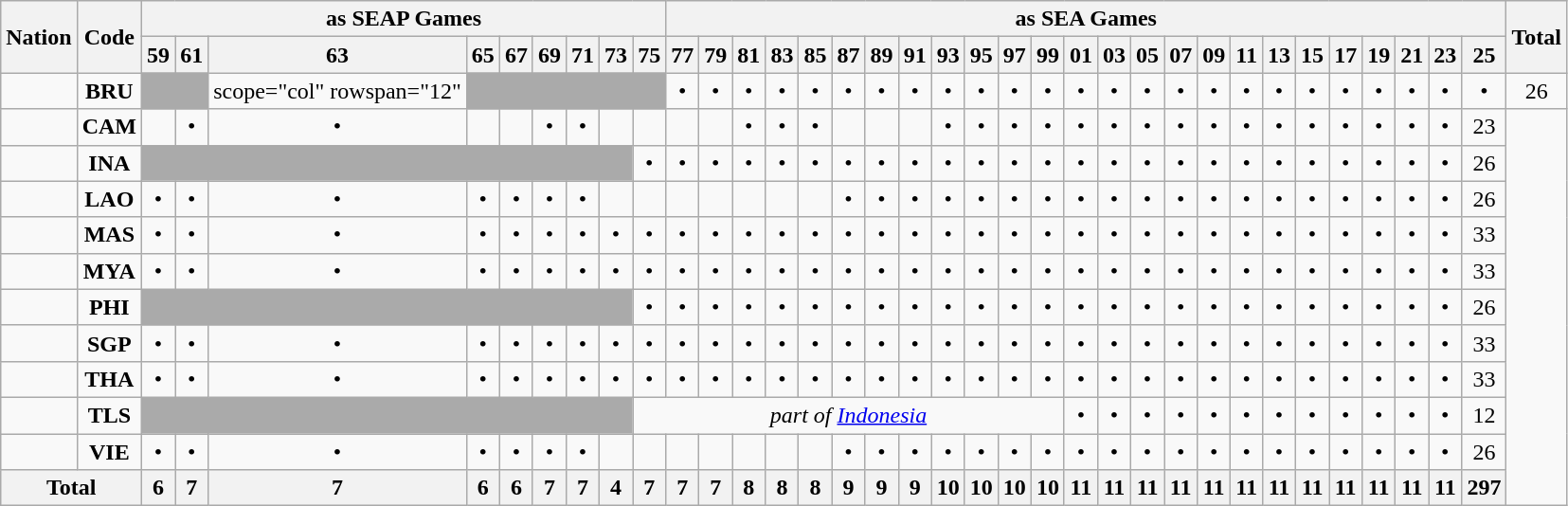<table class="wikitable">
<tr>
<th rowspan="2">Nation</th>
<th rowspan="2">Code</th>
<th colspan= 9>as SEAP Games</th>
<th colspan= 25>as SEA Games</th>
<th rowspan="2">Total</th>
</tr>
<tr>
<th>59</th>
<th>61</th>
<th>63</th>
<th>65</th>
<th>67</th>
<th>69</th>
<th>71</th>
<th>73</th>
<th>75</th>
<th>77</th>
<th>79</th>
<th>81</th>
<th>83</th>
<th>85</th>
<th>87</th>
<th>89</th>
<th>91</th>
<th>93</th>
<th>95</th>
<th>97</th>
<th>99</th>
<th>01</th>
<th>03</th>
<th>05</th>
<th>07</th>
<th>09</th>
<th>11</th>
<th>13</th>
<th>15</th>
<th>17</th>
<th>19</th>
<th>21</th>
<th>23</th>
<th>25</th>
</tr>
<tr>
<td></td>
<td style="text-align: center;"><strong>BRU</strong></td>
<td colspan=2 style="background:#aaa;"></td>
<td>scope="col" rowspan="12" </td>
<td colspan=6 style="background:#aaa;"></td>
<td style="text-align: center;">•</td>
<td style="text-align: center;">•</td>
<td style="text-align: center;">•</td>
<td style="text-align: center;">•</td>
<td style="text-align: center;">•</td>
<td style="text-align: center;">•</td>
<td style="text-align: center;">•</td>
<td style="text-align: center;">•</td>
<td style="text-align: center;">•</td>
<td style="text-align: center;">•</td>
<td style="text-align: center;">•</td>
<td style="text-align: center;">•</td>
<td style="text-align: center;">•</td>
<td style="text-align: center;">•</td>
<td style="text-align: center;">•</td>
<td style="text-align: center;">•</td>
<td style="text-align: center;">•</td>
<td style="text-align: center;">•</td>
<td style="text-align: center;">•</td>
<td style="text-align: center;">•</td>
<td style="text-align: center;">•</td>
<td style="text-align: center;">•</td>
<td style="text-align: center;">•</td>
<td style="text-align: center;">•</td>
<td style="text-align: center;">•</td>
<td style="text-align: center;">26</td>
</tr>
<tr>
<td></td>
<td style="text-align: center;"><strong>CAM</strong></td>
<td></td>
<td style="text-align: center;">•</td>
<td style="text-align: center;">•</td>
<td></td>
<td></td>
<td style="text-align: center;">•</td>
<td style="text-align: center;">•</td>
<td></td>
<td></td>
<td></td>
<td></td>
<td style="text-align: center;">•</td>
<td style="text-align: center;">•</td>
<td style="text-align: center;">•</td>
<td></td>
<td></td>
<td></td>
<td style="text-align: center;">•</td>
<td style="text-align: center;">•</td>
<td style="text-align: center;">•</td>
<td style="text-align: center;">•</td>
<td style="text-align: center;">•</td>
<td style="text-align: center;">•</td>
<td style="text-align: center;">•</td>
<td style="text-align: center;">•</td>
<td style="text-align: center;">•</td>
<td style="text-align: center;">•</td>
<td style="text-align: center;">•</td>
<td style="text-align: center;">•</td>
<td style="text-align: center;">•</td>
<td style="text-align: center;">•</td>
<td style="text-align: center;">•</td>
<td style="text-align: center;">•</td>
<td style="text-align: center;">23</td>
</tr>
<tr>
<td></td>
<td style="text-align: center;"><strong>INA</strong></td>
<td colspan=2 style="background:#aaa;"></td>
<td colspan=6 style="background:#aaa;"></td>
<td style="text-align: center;">•</td>
<td style="text-align: center;">•</td>
<td style="text-align: center;">•</td>
<td style="text-align: center;">•</td>
<td style="text-align: center;">•</td>
<td style="text-align: center;">•</td>
<td style="text-align: center;">•</td>
<td style="text-align: center;">•</td>
<td style="text-align: center;">•</td>
<td style="text-align: center;">•</td>
<td style="text-align: center;">•</td>
<td style="text-align: center;">•</td>
<td style="text-align: center;">•</td>
<td style="text-align: center;">•</td>
<td style="text-align: center;">•</td>
<td style="text-align: center;">•</td>
<td style="text-align: center;">•</td>
<td style="text-align: center;">•</td>
<td style="text-align: center;">•</td>
<td style="text-align: center;">•</td>
<td style="text-align: center;">•</td>
<td style="text-align: center;">•</td>
<td style="text-align: center;">•</td>
<td style="text-align: center;">•</td>
<td style="text-align: center;">•</td>
<td style="text-align: center;">26</td>
</tr>
<tr>
<td></td>
<td style="text-align: center;"><strong>LAO</strong></td>
<td style="text-align: center;">•</td>
<td style="text-align: center;">•</td>
<td style="text-align: center;">•</td>
<td style="text-align: center;">•</td>
<td style="text-align: center;">•</td>
<td style="text-align: center;">•</td>
<td style="text-align: center;">•</td>
<td></td>
<td></td>
<td></td>
<td></td>
<td></td>
<td></td>
<td></td>
<td style="text-align: center;">•</td>
<td style="text-align: center;">•</td>
<td style="text-align: center;">•</td>
<td style="text-align: center;">•</td>
<td style="text-align: center;">•</td>
<td style="text-align: center;">•</td>
<td style="text-align: center;">•</td>
<td style="text-align: center;">•</td>
<td style="text-align: center;">•</td>
<td style="text-align: center;">•</td>
<td style="text-align: center;">•</td>
<td style="text-align: center;">•</td>
<td style="text-align: center;">•</td>
<td style="text-align: center;">•</td>
<td style="text-align: center;">•</td>
<td style="text-align: center;">•</td>
<td style="text-align: center;">•</td>
<td style="text-align: center;">•</td>
<td style="text-align: center;">•</td>
<td style="text-align: center;">26</td>
</tr>
<tr>
<td></td>
<td style="text-align: center;"><strong>MAS</strong></td>
<td style="text-align: center;">•</td>
<td style="text-align: center;">•</td>
<td style="text-align: center;">•</td>
<td style="text-align: center;">•</td>
<td style="text-align: center;">•</td>
<td style="text-align: center;">•</td>
<td style="text-align: center;">•</td>
<td style="text-align: center;">•</td>
<td style="text-align: center;">•</td>
<td style="text-align: center;">•</td>
<td style="text-align: center;">•</td>
<td style="text-align: center;">•</td>
<td style="text-align: center;">•</td>
<td style="text-align: center;">•</td>
<td style="text-align: center;">•</td>
<td style="text-align: center;">•</td>
<td style="text-align: center;">•</td>
<td style="text-align: center;">•</td>
<td style="text-align: center;">•</td>
<td style="text-align: center;">•</td>
<td style="text-align: center;">•</td>
<td style="text-align: center;">•</td>
<td style="text-align: center;">•</td>
<td style="text-align: center;">•</td>
<td style="text-align: center;">•</td>
<td style="text-align: center;">•</td>
<td style="text-align: center;">•</td>
<td style="text-align: center;">•</td>
<td style="text-align: center;">•</td>
<td style="text-align: center;">•</td>
<td style="text-align: center;">•</td>
<td style="text-align: center;">•</td>
<td style="text-align: center;">•</td>
<td style="text-align: center;">33</td>
</tr>
<tr>
<td></td>
<td style="text-align: center;"><strong>MYA</strong></td>
<td style="text-align: center;">•</td>
<td style="text-align: center;">•</td>
<td style="text-align: center;">•</td>
<td style="text-align: center;">•</td>
<td style="text-align: center;">•</td>
<td style="text-align: center;">•</td>
<td style="text-align: center;">•</td>
<td style="text-align: center;">•</td>
<td style="text-align: center;">•</td>
<td style="text-align: center;">•</td>
<td style="text-align: center;">•</td>
<td style="text-align: center;">•</td>
<td style="text-align: center;">•</td>
<td style="text-align: center;">•</td>
<td style="text-align: center;">•</td>
<td style="text-align: center;">•</td>
<td style="text-align: center;">•</td>
<td style="text-align: center;">•</td>
<td style="text-align: center;">•</td>
<td style="text-align: center;">•</td>
<td style="text-align: center;">•</td>
<td style="text-align: center;">•</td>
<td style="text-align: center;">•</td>
<td style="text-align: center;">•</td>
<td style="text-align: center;">•</td>
<td style="text-align: center;">•</td>
<td style="text-align: center;">•</td>
<td style="text-align: center;">•</td>
<td style="text-align: center;">•</td>
<td style="text-align: center;">•</td>
<td style="text-align: center;">•</td>
<td style="text-align: center;">•</td>
<td style="text-align: center;">•</td>
<td style="text-align: center;">33</td>
</tr>
<tr>
<td></td>
<td style="text-align: center;"><strong>PHI</strong></td>
<td colspan=2 style="background:#aaa;"></td>
<td colspan=6 style="background:#aaa;"></td>
<td style="text-align: center;">•</td>
<td style="text-align: center;">•</td>
<td style="text-align: center;">•</td>
<td style="text-align: center;">•</td>
<td style="text-align: center;">•</td>
<td style="text-align: center;">•</td>
<td style="text-align: center;">•</td>
<td style="text-align: center;">•</td>
<td style="text-align: center;">•</td>
<td style="text-align: center;">•</td>
<td style="text-align: center;">•</td>
<td style="text-align: center;">•</td>
<td style="text-align: center;">•</td>
<td style="text-align: center;">•</td>
<td style="text-align: center;">•</td>
<td style="text-align: center;">•</td>
<td style="text-align: center;">•</td>
<td style="text-align: center;">•</td>
<td style="text-align: center;">•</td>
<td style="text-align: center;">•</td>
<td style="text-align: center;">•</td>
<td style="text-align: center;">•</td>
<td style="text-align: center;">•</td>
<td style="text-align: center;">•</td>
<td style="text-align: center;">•</td>
<td style="text-align: center;">26</td>
</tr>
<tr>
<td></td>
<td style="text-align: center;"><strong>SGP</strong></td>
<td style="text-align: center;">•</td>
<td style="text-align: center;">•</td>
<td style="text-align: center;">•</td>
<td style="text-align: center;">•</td>
<td style="text-align: center;">•</td>
<td style="text-align: center;">•</td>
<td style="text-align: center;">•</td>
<td style="text-align: center;">•</td>
<td style="text-align: center;">•</td>
<td style="text-align: center;">•</td>
<td style="text-align: center;">•</td>
<td style="text-align: center;">•</td>
<td style="text-align: center;">•</td>
<td style="text-align: center;">•</td>
<td style="text-align: center;">•</td>
<td style="text-align: center;">•</td>
<td style="text-align: center;">•</td>
<td style="text-align: center;">•</td>
<td style="text-align: center;">•</td>
<td style="text-align: center;">•</td>
<td style="text-align: center;">•</td>
<td style="text-align: center;">•</td>
<td style="text-align: center;">•</td>
<td style="text-align: center;">•</td>
<td style="text-align: center;">•</td>
<td style="text-align: center;">•</td>
<td style="text-align: center;">•</td>
<td style="text-align: center;">•</td>
<td style="text-align: center;">•</td>
<td style="text-align: center;">•</td>
<td style="text-align: center;">•</td>
<td style="text-align: center;">•</td>
<td style="text-align: center;">•</td>
<td style="text-align: center;">33</td>
</tr>
<tr>
<td></td>
<td style="text-align: center;"><strong>THA</strong></td>
<td style="text-align: center;">•</td>
<td style="text-align: center;">•</td>
<td style="text-align: center;">•</td>
<td style="text-align: center;">•</td>
<td style="text-align: center;">•</td>
<td style="text-align: center;">•</td>
<td style="text-align: center;">•</td>
<td style="text-align: center;">•</td>
<td style="text-align: center;">•</td>
<td style="text-align: center;">•</td>
<td style="text-align: center;">•</td>
<td style="text-align: center;">•</td>
<td style="text-align: center;">•</td>
<td style="text-align: center;">•</td>
<td style="text-align: center;">•</td>
<td style="text-align: center;">•</td>
<td style="text-align: center;">•</td>
<td style="text-align: center;">•</td>
<td style="text-align: center;">•</td>
<td style="text-align: center;">•</td>
<td style="text-align: center;">•</td>
<td style="text-align: center;">•</td>
<td style="text-align: center;">•</td>
<td style="text-align: center;">•</td>
<td style="text-align: center;">•</td>
<td style="text-align: center;">•</td>
<td style="text-align: center;">•</td>
<td style="text-align: center;">•</td>
<td style="text-align: center;">•</td>
<td style="text-align: center;">•</td>
<td style="text-align: center;">•</td>
<td style="text-align: center;">•</td>
<td style="text-align: center;">•</td>
<td style="text-align: center;">33</td>
</tr>
<tr>
<td></td>
<td style="text-align: center;"><strong>TLS</strong></td>
<td colspan=2 style="background:#aaa;"></td>
<td colspan=6 style="background:#aaa;"></td>
<td colspan="13" style="text-align: center;"><em>part of   <a href='#'>Indonesia</a></em></td>
<td style="text-align: center;">•</td>
<td style="text-align: center;">•</td>
<td style="text-align: center;">•</td>
<td style="text-align: center;">•</td>
<td style="text-align: center;">•</td>
<td style="text-align: center;">•</td>
<td style="text-align: center;">•</td>
<td style="text-align: center;">•</td>
<td style="text-align: center;">•</td>
<td style="text-align: center;">•</td>
<td style="text-align: center;">•</td>
<td style="text-align: center;">•</td>
<td style="text-align: center;">12</td>
</tr>
<tr>
<td></td>
<td style="text-align: center;"><strong>VIE</strong></td>
<td style="text-align: center;">•</td>
<td style="text-align: center;">•</td>
<td style="text-align: center;">•</td>
<td style="text-align: center;">•</td>
<td style="text-align: center;">•</td>
<td style="text-align: center;">•</td>
<td style="text-align: center;">•</td>
<td></td>
<td></td>
<td></td>
<td></td>
<td></td>
<td></td>
<td></td>
<td style="text-align: center;">•</td>
<td style="text-align: center;">•</td>
<td style="text-align: center;">•</td>
<td style="text-align: center;">•</td>
<td style="text-align: center;">•</td>
<td style="text-align: center;">•</td>
<td style="text-align: center;">•</td>
<td style="text-align: center;">•</td>
<td style="text-align: center;">•</td>
<td style="text-align: center;">•</td>
<td style="text-align: center;">•</td>
<td style="text-align: center;">•</td>
<td style="text-align: center;">•</td>
<td style="text-align: center;">•</td>
<td style="text-align: center;">•</td>
<td style="text-align: center;">•</td>
<td style="text-align: center;">•</td>
<td style="text-align: center;">•</td>
<td style="text-align: center;">•</td>
<td style="text-align: center;">26</td>
</tr>
<tr>
<th colspan=2 style="text-align: center;">Total</th>
<th>6</th>
<th>7</th>
<th>7</th>
<th>6</th>
<th>6</th>
<th>7</th>
<th>7</th>
<th>4</th>
<th>7</th>
<th>7</th>
<th>7</th>
<th>8</th>
<th>8</th>
<th>8</th>
<th>9</th>
<th>9</th>
<th>9</th>
<th>10</th>
<th>10</th>
<th>10</th>
<th>10</th>
<th>11</th>
<th>11</th>
<th>11</th>
<th>11</th>
<th>11</th>
<th>11</th>
<th>11</th>
<th>11</th>
<th>11</th>
<th>11</th>
<th>11</th>
<th>11</th>
<th>297</th>
</tr>
</table>
